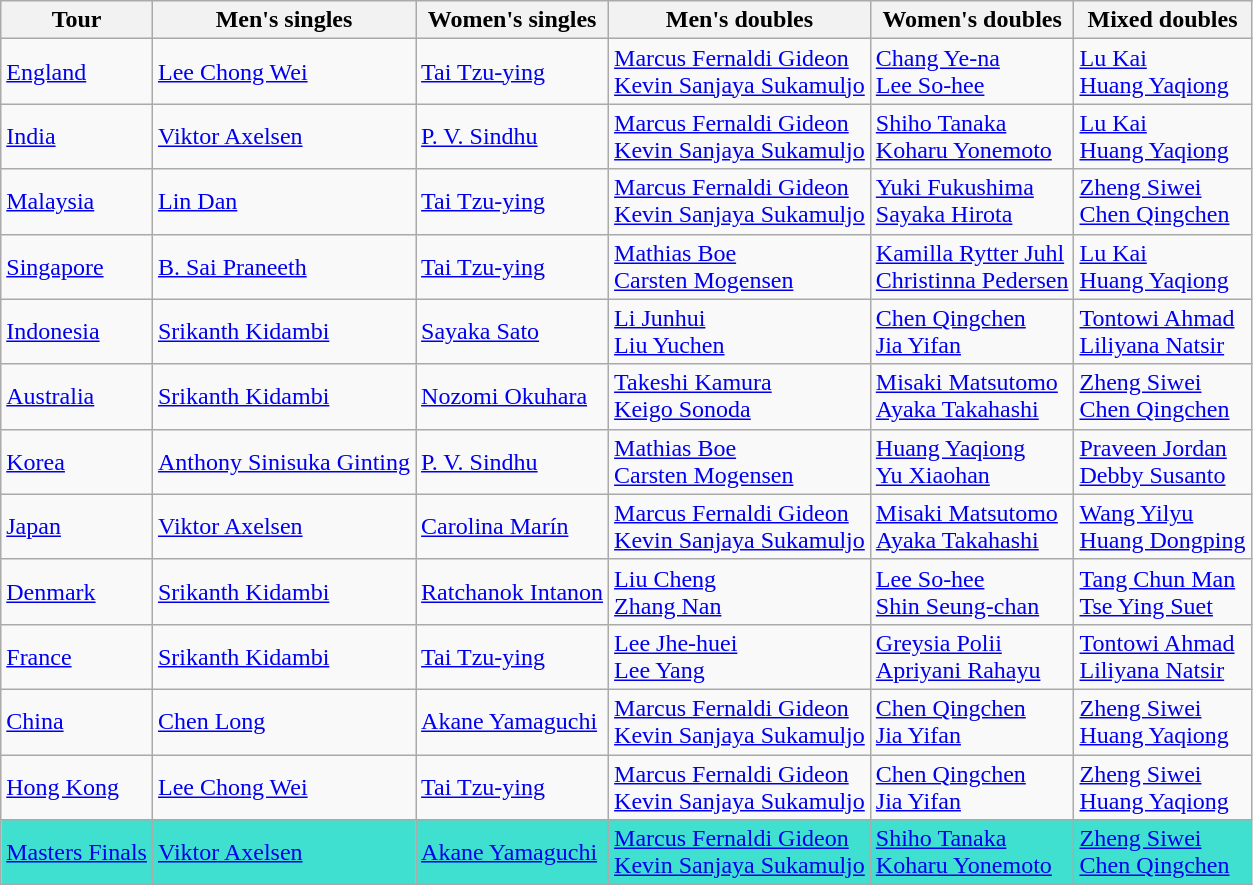<table class="wikitable sortable">
<tr>
<th>Tour</th>
<th>Men's singles</th>
<th>Women's singles</th>
<th>Men's doubles</th>
<th>Women's doubles</th>
<th>Mixed doubles</th>
</tr>
<tr>
<td> <a href='#'>England</a></td>
<td> <a href='#'>Lee Chong Wei</a></td>
<td> <a href='#'>Tai Tzu-ying</a></td>
<td> <a href='#'>Marcus Fernaldi Gideon</a> <br> <a href='#'>Kevin Sanjaya Sukamuljo</a></td>
<td> <a href='#'>Chang Ye-na</a>  <br> <a href='#'>Lee So-hee</a></td>
<td> <a href='#'>Lu Kai</a> <br> <a href='#'>Huang Yaqiong</a></td>
</tr>
<tr>
<td> <a href='#'>India</a></td>
<td> <a href='#'>Viktor Axelsen</a></td>
<td> <a href='#'>P. V. Sindhu</a></td>
<td> <a href='#'>Marcus Fernaldi Gideon</a> <br> <a href='#'>Kevin Sanjaya Sukamuljo</a></td>
<td> <a href='#'>Shiho Tanaka</a><br> <a href='#'>Koharu Yonemoto</a></td>
<td> <a href='#'>Lu Kai</a> <br> <a href='#'>Huang Yaqiong</a></td>
</tr>
<tr>
<td> <a href='#'>Malaysia</a></td>
<td> <a href='#'>Lin Dan</a></td>
<td> <a href='#'>Tai Tzu-ying</a></td>
<td> <a href='#'>Marcus Fernaldi Gideon</a> <br> <a href='#'>Kevin Sanjaya Sukamuljo</a></td>
<td> <a href='#'>Yuki Fukushima</a> <br> <a href='#'>Sayaka Hirota</a></td>
<td> <a href='#'>Zheng Siwei</a> <br> <a href='#'>Chen Qingchen</a></td>
</tr>
<tr>
<td> <a href='#'>Singapore</a></td>
<td> <a href='#'>B. Sai Praneeth</a></td>
<td> <a href='#'>Tai Tzu-ying</a></td>
<td> <a href='#'>Mathias Boe</a> <br> <a href='#'>Carsten Mogensen</a></td>
<td> <a href='#'>Kamilla Rytter Juhl</a> <br> <a href='#'>Christinna Pedersen</a></td>
<td> <a href='#'>Lu Kai</a> <br> <a href='#'>Huang Yaqiong</a></td>
</tr>
<tr>
<td> <a href='#'>Indonesia</a></td>
<td> <a href='#'>Srikanth Kidambi</a></td>
<td> <a href='#'>Sayaka Sato</a></td>
<td> <a href='#'>Li Junhui</a> <br> <a href='#'>Liu Yuchen</a></td>
<td> <a href='#'>Chen Qingchen</a> <br> <a href='#'>Jia Yifan</a></td>
<td> <a href='#'>Tontowi Ahmad</a><br> <a href='#'>Liliyana Natsir</a></td>
</tr>
<tr>
<td> <a href='#'>Australia</a></td>
<td> <a href='#'>Srikanth Kidambi</a></td>
<td> <a href='#'>Nozomi Okuhara</a></td>
<td><a href='#'>Takeshi Kamura</a> <br> <a href='#'>Keigo Sonoda</a></td>
<td> <a href='#'>Misaki Matsutomo</a> <br> <a href='#'>Ayaka Takahashi</a></td>
<td> <a href='#'>Zheng Siwei</a> <br> <a href='#'>Chen Qingchen</a></td>
</tr>
<tr>
<td> <a href='#'>Korea</a></td>
<td> <a href='#'>Anthony Sinisuka Ginting</a></td>
<td> <a href='#'>P. V. Sindhu</a></td>
<td> <a href='#'>Mathias Boe</a> <br> <a href='#'>Carsten Mogensen</a></td>
<td> <a href='#'>Huang Yaqiong</a> <br> <a href='#'>Yu Xiaohan</a></td>
<td> <a href='#'>Praveen Jordan</a> <br> <a href='#'>Debby Susanto</a></td>
</tr>
<tr>
<td> <a href='#'>Japan</a></td>
<td> <a href='#'>Viktor Axelsen</a></td>
<td> <a href='#'>Carolina Marín</a></td>
<td> <a href='#'>Marcus Fernaldi Gideon</a> <br> <a href='#'>Kevin Sanjaya Sukamuljo</a></td>
<td> <a href='#'>Misaki Matsutomo</a> <br> <a href='#'>Ayaka Takahashi</a></td>
<td> <a href='#'>Wang Yilyu</a> <br> <a href='#'>Huang Dongping</a></td>
</tr>
<tr>
<td> <a href='#'>Denmark</a></td>
<td> <a href='#'>Srikanth Kidambi</a></td>
<td> <a href='#'>Ratchanok Intanon</a></td>
<td> <a href='#'>Liu Cheng</a> <br> <a href='#'>Zhang Nan</a></td>
<td> <a href='#'>Lee So-hee</a> <br> <a href='#'>Shin Seung-chan</a></td>
<td> <a href='#'>Tang Chun Man</a> <br> <a href='#'>Tse Ying Suet</a></td>
</tr>
<tr>
<td> <a href='#'>France</a></td>
<td> <a href='#'>Srikanth Kidambi</a></td>
<td> <a href='#'>Tai Tzu-ying</a></td>
<td> <a href='#'>Lee Jhe-huei</a> <br> <a href='#'>Lee Yang</a></td>
<td> <a href='#'>Greysia Polii</a> <br> <a href='#'>Apriyani Rahayu</a></td>
<td> <a href='#'>Tontowi Ahmad</a> <br> <a href='#'>Liliyana Natsir</a></td>
</tr>
<tr>
<td> <a href='#'>China</a></td>
<td> <a href='#'>Chen Long</a></td>
<td> <a href='#'>Akane Yamaguchi</a></td>
<td> <a href='#'>Marcus Fernaldi Gideon</a> <br> <a href='#'>Kevin Sanjaya Sukamuljo</a></td>
<td> <a href='#'>Chen Qingchen</a> <br> <a href='#'>Jia Yifan</a></td>
<td> <a href='#'>Zheng Siwei</a> <br> <a href='#'>Huang Yaqiong</a></td>
</tr>
<tr>
<td> <a href='#'>Hong Kong</a></td>
<td> <a href='#'>Lee Chong Wei</a></td>
<td> <a href='#'>Tai Tzu-ying</a></td>
<td> <a href='#'>Marcus Fernaldi Gideon</a> <br> <a href='#'>Kevin Sanjaya Sukamuljo</a></td>
<td> <a href='#'>Chen Qingchen</a> <br> <a href='#'>Jia Yifan</a></td>
<td> <a href='#'>Zheng Siwei</a> <br> <a href='#'>Huang Yaqiong</a></td>
</tr>
<tr bgcolor="turquoise">
<td> <a href='#'>Masters Finals</a></td>
<td> <a href='#'>Viktor Axelsen</a></td>
<td> <a href='#'>Akane Yamaguchi</a></td>
<td> <a href='#'>Marcus Fernaldi Gideon</a> <br> <a href='#'>Kevin Sanjaya Sukamuljo</a></td>
<td> <a href='#'>Shiho Tanaka</a> <br> <a href='#'>Koharu Yonemoto</a></td>
<td> <a href='#'>Zheng Siwei</a><br> <a href='#'>Chen Qingchen</a></td>
</tr>
</table>
